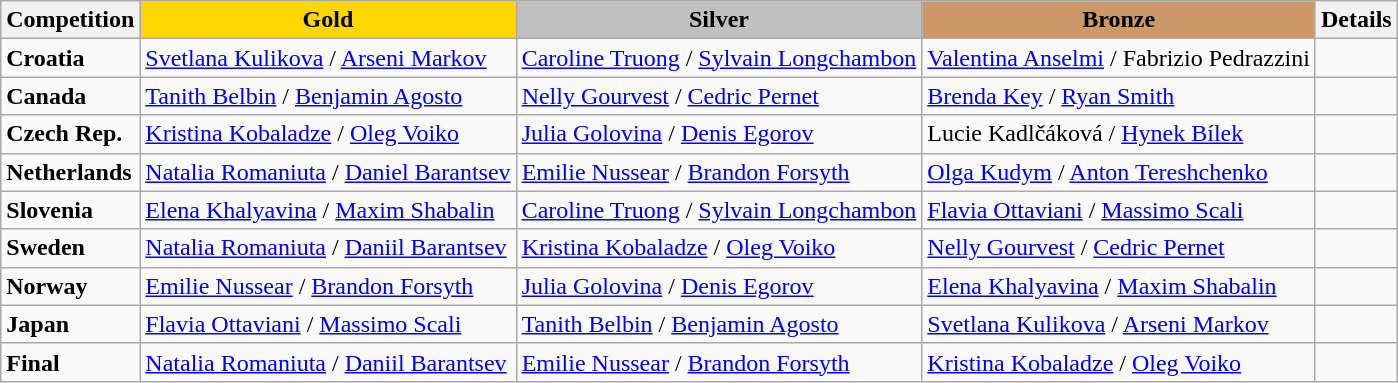<table class="wikitable">
<tr>
<th>Competition</th>
<td align=center bgcolor=gold><strong>Gold</strong></td>
<td align=center bgcolor=silver><strong>Silver</strong></td>
<td align=center bgcolor=cc9966><strong>Bronze</strong></td>
<th>Details</th>
</tr>
<tr>
<td><strong>Croatia</strong></td>
<td> <a href='#'>Svetlana Kulikova</a> / <a href='#'>Arseni Markov</a></td>
<td> <a href='#'>Caroline Truong</a> / <a href='#'>Sylvain Longchambon</a></td>
<td> <a href='#'>Valentina Anselmi</a> / Fabrizio Pedrazzini</td>
<td></td>
</tr>
<tr>
<td><strong>Canada</strong></td>
<td> <a href='#'>Tanith Belbin</a> / <a href='#'>Benjamin Agosto</a></td>
<td> <a href='#'>Nelly Gourvest</a> / <a href='#'>Cedric Pernet</a></td>
<td> <a href='#'>Brenda Key</a> / <a href='#'>Ryan Smith</a></td>
<td></td>
</tr>
<tr>
<td><strong>Czech Rep.</strong></td>
<td> <a href='#'>Kristina Kobaladze</a> / <a href='#'>Oleg Voiko</a></td>
<td> <a href='#'>Julia Golovina</a> / <a href='#'>Denis Egorov</a></td>
<td> Lucie Kadlčáková / <a href='#'>Hynek Bílek</a></td>
<td></td>
</tr>
<tr>
<td><strong>Netherlands</strong></td>
<td> <a href='#'>Natalia Romaniuta</a> / <a href='#'>Daniel Barantsev</a></td>
<td> <a href='#'>Emilie Nussear</a> / <a href='#'>Brandon Forsyth</a></td>
<td> <a href='#'>Olga Kudym</a> / <a href='#'>Anton Tereshchenko</a></td>
<td></td>
</tr>
<tr>
<td><strong>Slovenia</strong></td>
<td> <a href='#'>Elena Khalyavina</a> / <a href='#'>Maxim Shabalin</a></td>
<td> <a href='#'>Caroline Truong</a> / <a href='#'>Sylvain Longchambon</a></td>
<td> <a href='#'>Flavia Ottaviani</a> / <a href='#'>Massimo Scali</a></td>
<td></td>
</tr>
<tr>
<td><strong>Sweden</strong></td>
<td> <a href='#'>Natalia Romaniuta</a> / <a href='#'>Daniil Barantsev</a></td>
<td> <a href='#'>Kristina Kobaladze</a> / <a href='#'>Oleg Voiko</a></td>
<td> <a href='#'>Nelly Gourvest</a> / <a href='#'>Cedric Pernet</a></td>
<td></td>
</tr>
<tr>
<td><strong>Norway</strong></td>
<td> <a href='#'>Emilie Nussear</a> / <a href='#'>Brandon Forsyth</a></td>
<td> <a href='#'>Julia Golovina</a> / <a href='#'>Denis Egorov</a></td>
<td> <a href='#'>Elena Khalyavina</a> / <a href='#'>Maxim Shabalin</a></td>
<td></td>
</tr>
<tr>
<td><strong>Japan</strong></td>
<td> <a href='#'>Flavia Ottaviani</a> / <a href='#'>Massimo Scali</a></td>
<td> <a href='#'>Tanith Belbin</a> / <a href='#'>Benjamin Agosto</a></td>
<td> <a href='#'>Svetlana Kulikova</a> / <a href='#'>Arseni Markov</a></td>
<td></td>
</tr>
<tr>
<td><strong>Final</strong></td>
<td> <a href='#'>Natalia Romaniuta</a> / <a href='#'>Daniil Barantsev</a></td>
<td> <a href='#'>Emilie Nussear</a> / <a href='#'>Brandon Forsyth</a></td>
<td> <a href='#'>Kristina Kobaladze</a> / <a href='#'>Oleg Voiko</a></td>
<td></td>
</tr>
</table>
